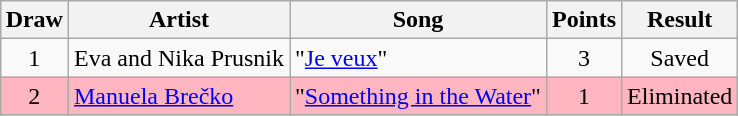<table class="sortable wikitable" style="margin: 1em auto 1em auto; text-align:center;">
<tr>
<th>Draw</th>
<th>Artist</th>
<th>Song </th>
<th>Points</th>
<th>Result</th>
</tr>
<tr>
<td>1</td>
<td align="left">Eva and Nika Prusnik</td>
<td align="left">"<a href='#'>Je veux</a>" </td>
<td>3</td>
<td>Saved</td>
</tr>
<tr style="background:lightpink;">
<td>2</td>
<td align="left"><a href='#'>Manuela Brečko</a></td>
<td align="left">"<a href='#'>Something in the Water</a>" </td>
<td>1</td>
<td>Eliminated</td>
</tr>
</table>
